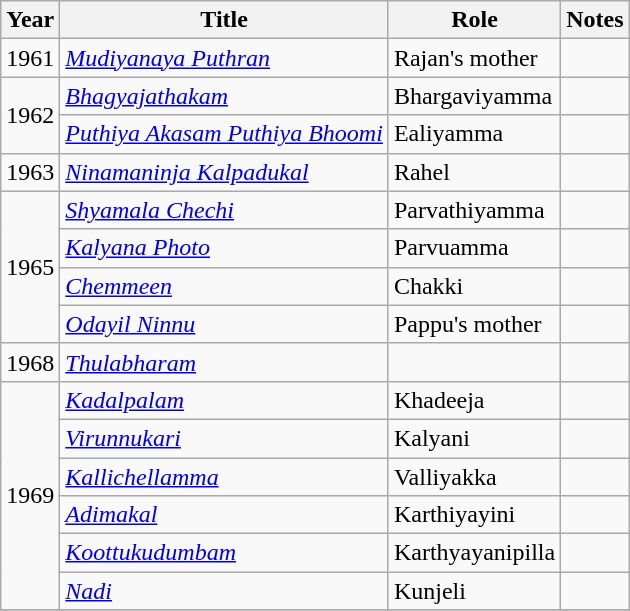<table class="wikitable sortable">
<tr>
<th>Year</th>
<th>Title</th>
<th>Role</th>
<th class="unsortable">Notes</th>
</tr>
<tr>
<td>1961</td>
<td><em><a href='#'>Mudiyanaya Puthran</a></em></td>
<td>Rajan's mother</td>
<td></td>
</tr>
<tr>
<td rowspan=2>1962</td>
<td><em><a href='#'>Bhagyajathakam</a></em></td>
<td>Bhargaviyamma</td>
<td></td>
</tr>
<tr>
<td><em><a href='#'>Puthiya Akasam Puthiya Bhoomi</a></em></td>
<td>Ealiyamma</td>
<td></td>
</tr>
<tr>
<td>1963</td>
<td><em><a href='#'>Ninamaninja Kalpadukal</a></em></td>
<td>Rahel</td>
<td></td>
</tr>
<tr>
<td rowspan=4>1965</td>
<td><em><a href='#'>Shyamala Chechi</a></em></td>
<td>Parvathiyamma</td>
<td></td>
</tr>
<tr>
<td><em><a href='#'>Kalyana Photo</a></em></td>
<td>Parvuamma</td>
<td></td>
</tr>
<tr>
<td><em><a href='#'>Chemmeen</a></em></td>
<td>Chakki</td>
<td></td>
</tr>
<tr>
<td><em><a href='#'>Odayil Ninnu</a></em></td>
<td>Pappu's mother</td>
<td></td>
</tr>
<tr>
<td>1968</td>
<td><em><a href='#'>Thulabharam</a></em></td>
<td></td>
<td></td>
</tr>
<tr>
<td rowspan=6>1969</td>
<td><em><a href='#'>Kadalpalam</a></em></td>
<td>Khadeeja</td>
<td></td>
</tr>
<tr>
<td><em><a href='#'>Virunnukari</a></em></td>
<td>Kalyani</td>
<td></td>
</tr>
<tr>
<td><em><a href='#'>Kallichellamma</a></em></td>
<td>Valliyakka</td>
<td></td>
</tr>
<tr>
<td><em><a href='#'>Adimakal</a></em></td>
<td>Karthiyayini</td>
<td></td>
</tr>
<tr>
<td><em><a href='#'>Koottukudumbam</a></em></td>
<td>Karthyayanipilla</td>
<td></td>
</tr>
<tr>
<td><em><a href='#'>Nadi</a></em></td>
<td>Kunjeli</td>
<td></td>
</tr>
<tr>
</tr>
</table>
